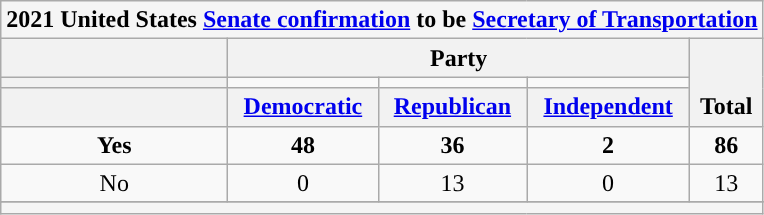<table class=wikitable style="text-align:center">
<tr>
<th style="background:#f5f5f5" colspan=5>2021 United States <a href='#'>Senate confirmation</a> to be <a href='#'>Secretary of Transportation</a></th>
</tr>
<tr style="vertical-align:bottom;">
<th style="width: 9em;"><br></th>
<th colspan=3>Party</th>
<th rowspan=3>Total</th>
</tr>
<tr style="height:5px">
<th></th>
<td style="background-color:"></td>
<td style="background-color:"></td>
<td style="background-color:"></td>
</tr>
<tr style="vertical-align:bottom;">
<th></th>
<th><a href='#'>Democratic</a></th>
<th><a href='#'>Republican</a></th>
<th><a href='#'>Independent</a></th>
</tr>
<tr>
<td><strong>Yes</strong></td>
<td><strong>48</strong></td>
<td><strong>36</strong></td>
<td><strong>2</strong></td>
<td><strong>86</strong></td>
</tr>
<tr>
<td>No</td>
<td>0</td>
<td>13</td>
<td>0</td>
<td>13</td>
</tr>
<tr>
</tr>
<tr>
<td style="background:#f5f5f5" colspan=5></td>
</tr>
</table>
